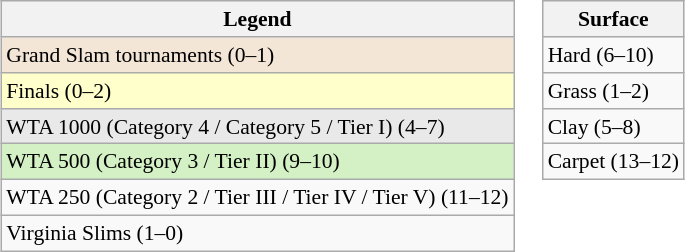<table>
<tr valign=top style=font-size:90%>
<td><br><table class="wikitable">
<tr style="background:#f7f7f7;">
<th>Legend</th>
</tr>
<tr>
<td style="background:#f3e6d7;">Grand Slam tournaments (0–1)</td>
</tr>
<tr>
<td style="background:#ffffcc;">Finals (0–2)</td>
</tr>
<tr>
<td bgcolor=#e9e9e9>WTA 1000 (Category 4 / Category 5 / Tier I) (4–7)</td>
</tr>
<tr>
<td bgcolor=#d4f1c5>WTA 500 (Category 3 / Tier II) (9–10)</td>
</tr>
<tr>
<td>WTA 250 (Category 2 / Tier III / Tier IV / Tier V) (11–12)</td>
</tr>
<tr>
<td>Virginia Slims (1–0)</td>
</tr>
</table>
</td>
<td><br><table class="wikitable">
<tr style="background:#f7f7f7;">
<th>Surface</th>
</tr>
<tr>
<td>Hard (6–10)</td>
</tr>
<tr>
<td>Grass (1–2)</td>
</tr>
<tr>
<td>Clay (5–8)</td>
</tr>
<tr>
<td>Carpet (13–12)</td>
</tr>
</table>
</td>
</tr>
</table>
